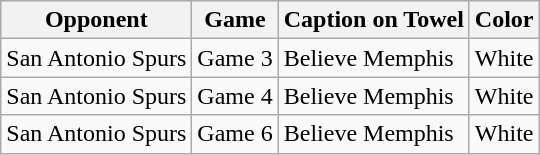<table class="wikitable">
<tr>
<th>Opponent</th>
<th>Game</th>
<th>Caption on Towel</th>
<th>Color</th>
</tr>
<tr>
<td>San Antonio Spurs</td>
<td>Game 3</td>
<td>Believe Memphis</td>
<td>White</td>
</tr>
<tr>
<td>San Antonio Spurs</td>
<td>Game 4</td>
<td>Believe Memphis</td>
<td>White</td>
</tr>
<tr>
<td>San Antonio Spurs</td>
<td>Game 6</td>
<td>Believe Memphis</td>
<td>White</td>
</tr>
</table>
